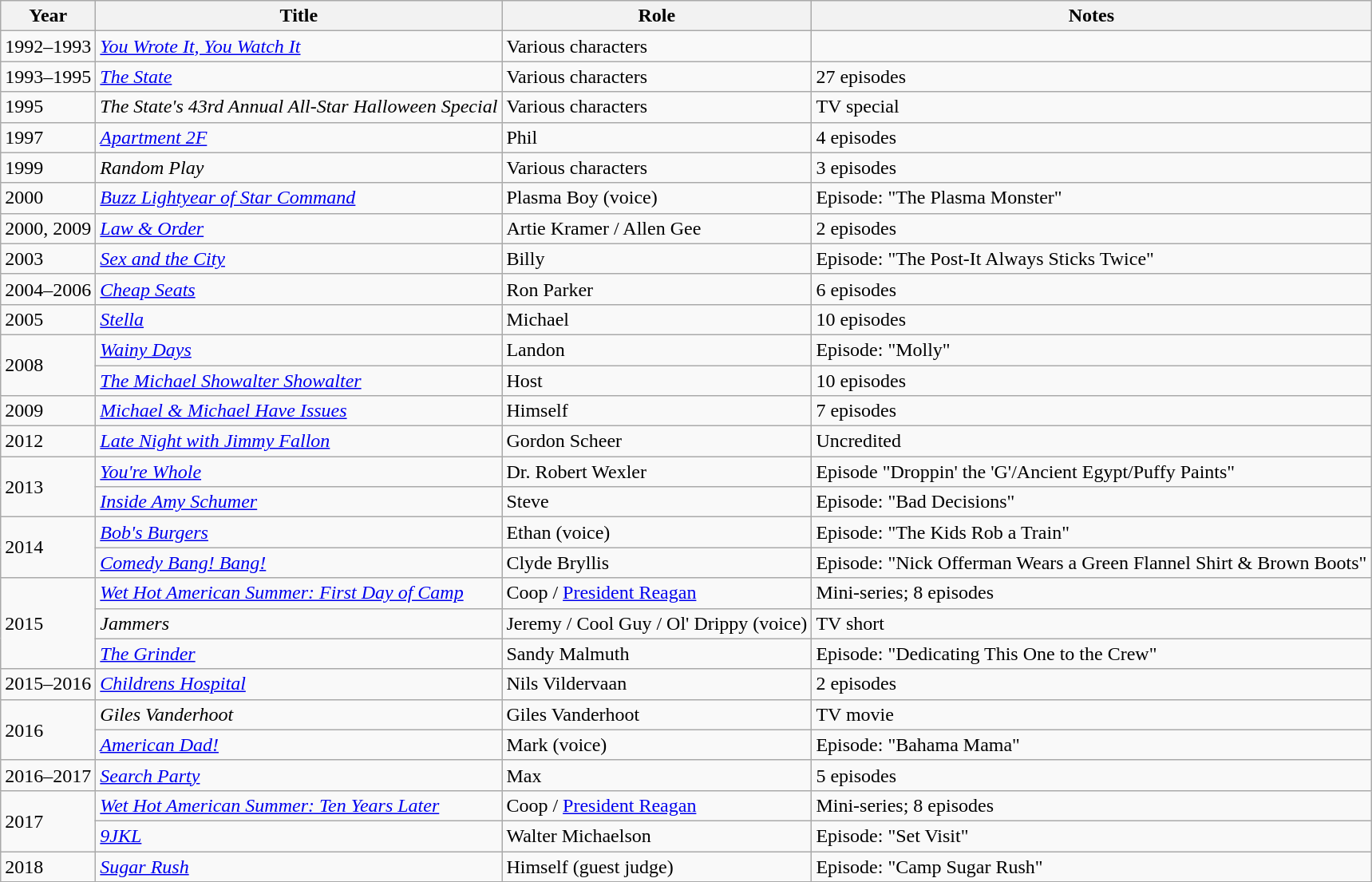<table class="wikitable">
<tr>
<th>Year</th>
<th>Title</th>
<th>Role</th>
<th>Notes</th>
</tr>
<tr>
<td>1992–1993</td>
<td><em><a href='#'>You Wrote It, You Watch It</a></em></td>
<td>Various characters</td>
<td></td>
</tr>
<tr>
<td>1993–1995</td>
<td><em><a href='#'>The State</a></em></td>
<td>Various characters</td>
<td>27 episodes</td>
</tr>
<tr>
<td>1995</td>
<td><em>The State's 43rd Annual All-Star Halloween Special</em></td>
<td>Various characters</td>
<td>TV special</td>
</tr>
<tr>
<td>1997</td>
<td><em><a href='#'>Apartment 2F</a></em></td>
<td>Phil</td>
<td>4 episodes</td>
</tr>
<tr>
<td>1999</td>
<td><em>Random Play</em></td>
<td>Various characters</td>
<td>3 episodes</td>
</tr>
<tr>
<td>2000</td>
<td><em><a href='#'>Buzz Lightyear of Star Command</a></em></td>
<td>Plasma Boy (voice)</td>
<td>Episode: "The Plasma Monster"</td>
</tr>
<tr>
<td>2000, 2009</td>
<td><em><a href='#'>Law & Order</a></em></td>
<td>Artie Kramer / Allen Gee</td>
<td>2 episodes</td>
</tr>
<tr>
<td>2003</td>
<td><em><a href='#'>Sex and the City</a></em></td>
<td>Billy</td>
<td>Episode: "The Post-It Always Sticks Twice"</td>
</tr>
<tr>
<td>2004–2006</td>
<td><em><a href='#'>Cheap Seats</a></em></td>
<td>Ron Parker</td>
<td>6 episodes</td>
</tr>
<tr>
<td>2005</td>
<td><em><a href='#'>Stella</a></em></td>
<td>Michael</td>
<td>10 episodes</td>
</tr>
<tr>
<td rowspan="2">2008</td>
<td><em><a href='#'>Wainy Days</a></em></td>
<td>Landon</td>
<td>Episode: "Molly"</td>
</tr>
<tr>
<td><em><a href='#'>The Michael Showalter Showalter</a></em></td>
<td>Host</td>
<td>10 episodes</td>
</tr>
<tr>
<td>2009</td>
<td><em><a href='#'>Michael & Michael Have Issues</a></em></td>
<td>Himself</td>
<td>7 episodes</td>
</tr>
<tr>
<td>2012</td>
<td><em><a href='#'>Late Night with Jimmy Fallon</a></em></td>
<td>Gordon Scheer</td>
<td>Uncredited</td>
</tr>
<tr>
<td rowspan="2">2013</td>
<td><em><a href='#'>You're Whole</a></em></td>
<td>Dr. Robert Wexler</td>
<td>Episode "Droppin' the 'G'/Ancient Egypt/Puffy Paints"</td>
</tr>
<tr>
<td><em><a href='#'>Inside Amy Schumer</a></em></td>
<td>Steve</td>
<td>Episode: "Bad Decisions"</td>
</tr>
<tr>
<td rowspan="2">2014</td>
<td><em><a href='#'>Bob's Burgers</a></em></td>
<td>Ethan (voice)</td>
<td>Episode: "The Kids Rob a Train"</td>
</tr>
<tr>
<td><em><a href='#'>Comedy Bang! Bang!</a></em></td>
<td>Clyde Bryllis</td>
<td>Episode: "Nick Offerman Wears a Green Flannel Shirt & Brown Boots"</td>
</tr>
<tr>
<td rowspan="3">2015</td>
<td><em><a href='#'>Wet Hot American Summer: First Day of Camp</a></em></td>
<td>Coop / <a href='#'>President Reagan</a></td>
<td>Mini-series; 8 episodes</td>
</tr>
<tr>
<td><em>Jammers</em></td>
<td>Jeremy / Cool Guy / Ol' Drippy (voice)</td>
<td>TV short</td>
</tr>
<tr>
<td><em><a href='#'>The Grinder</a></em></td>
<td>Sandy Malmuth</td>
<td>Episode: "Dedicating This One to the Crew"</td>
</tr>
<tr>
<td>2015–2016</td>
<td><em><a href='#'>Childrens Hospital</a></em></td>
<td>Nils Vildervaan</td>
<td>2 episodes</td>
</tr>
<tr>
<td rowspan=2>2016</td>
<td><em>Giles Vanderhoot</em></td>
<td>Giles Vanderhoot</td>
<td>TV movie</td>
</tr>
<tr>
<td><em><a href='#'>American Dad!</a></em></td>
<td>Mark (voice)</td>
<td>Episode: "Bahama Mama"</td>
</tr>
<tr>
<td>2016–2017</td>
<td><em><a href='#'>Search Party</a></em></td>
<td>Max</td>
<td>5 episodes</td>
</tr>
<tr>
<td rowspan="2">2017</td>
<td><em><a href='#'>Wet Hot American Summer: Ten Years Later</a></em></td>
<td>Coop / <a href='#'>President Reagan</a></td>
<td>Mini-series; 8 episodes</td>
</tr>
<tr>
<td><em><a href='#'>9JKL</a></em></td>
<td>Walter Michaelson</td>
<td>Episode: "Set Visit"</td>
</tr>
<tr>
<td>2018</td>
<td><em><a href='#'>Sugar Rush</a></em></td>
<td>Himself (guest judge)</td>
<td>Episode: "Camp Sugar Rush"</td>
</tr>
</table>
